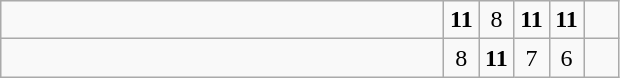<table class="wikitable">
<tr>
<td style="width:18em"><strong></strong></td>
<td align=center style="width:1em"><strong>11</strong></td>
<td align=center style="width:1em">8</td>
<td align=center style="width:1em"><strong>11</strong></td>
<td align=center style="width:1em"><strong>11</strong></td>
<td align=center style="width:1em"></td>
</tr>
<tr>
<td style="width:18em"></td>
<td align=center style="width:1em">8</td>
<td align=center style="width:1em"><strong>11</strong></td>
<td align=center style="width:1em">7</td>
<td align=center style="width:1em">6</td>
<td align=center style="width:1em"></td>
</tr>
</table>
